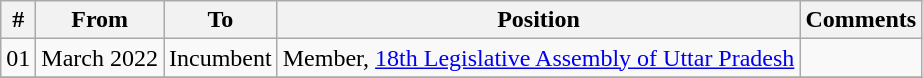<table class="wikitable sortable">
<tr>
<th>#</th>
<th>From</th>
<th>To</th>
<th>Position</th>
<th>Comments</th>
</tr>
<tr>
<td>01</td>
<td>March 2022</td>
<td>Incumbent</td>
<td>Member, <a href='#'>18th Legislative Assembly of Uttar Pradesh</a></td>
<td></td>
</tr>
<tr>
</tr>
</table>
